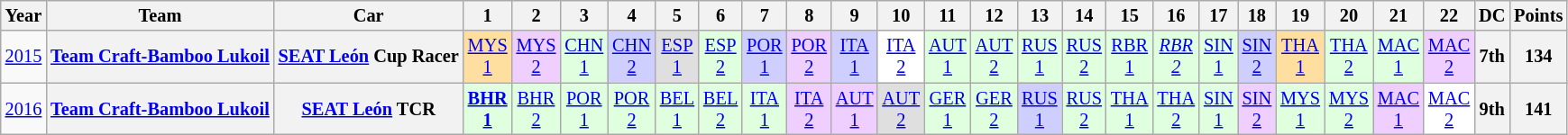<table class="wikitable" style="text-align:center; font-size:85%">
<tr>
<th>Year</th>
<th>Team</th>
<th>Car</th>
<th>1</th>
<th>2</th>
<th>3</th>
<th>4</th>
<th>5</th>
<th>6</th>
<th>7</th>
<th>8</th>
<th>9</th>
<th>10</th>
<th>11</th>
<th>12</th>
<th>13</th>
<th>14</th>
<th>15</th>
<th>16</th>
<th>17</th>
<th>18</th>
<th>19</th>
<th>20</th>
<th>21</th>
<th>22</th>
<th>DC</th>
<th>Points</th>
</tr>
<tr>
<td><a href='#'>2015</a></td>
<th nowrap><a href='#'>Team Craft-Bamboo Lukoil</a></th>
<th nowrap><a href='#'>SEAT León</a> Cup Racer</th>
<td style="background:#FFDF9F;"><a href='#'>MYS<br>1</a><br></td>
<td style="background:#EFCFFF;"><a href='#'>MYS<br>2</a><br></td>
<td style="background:#DFFFDF;"><a href='#'>CHN<br>1</a><br></td>
<td style="background:#CFCFFF;"><a href='#'>CHN<br>2</a><br></td>
<td style="background:#DFDFDF;"><a href='#'>ESP<br>1</a><br></td>
<td style="background:#DFFFDF;"><a href='#'>ESP<br>2</a><br></td>
<td style="background:#CFCFFF;"><a href='#'>POR<br>1</a><br></td>
<td style="background:#EFCFFF;"><a href='#'>POR<br>2</a><br></td>
<td style="background:#CFCFFF;"><a href='#'>ITA<br>1</a><br></td>
<td style="background:#FFFFFF;"><a href='#'>ITA<br>2</a><br></td>
<td style="background:#DFFFDF;"><a href='#'>AUT<br>1</a><br></td>
<td style="background:#DFFFDF;"><a href='#'>AUT<br>2</a><br></td>
<td style="background:#DFFFDF;"><a href='#'>RUS<br>1</a><br></td>
<td style="background:#DFFFDF;"><a href='#'>RUS<br>2</a><br></td>
<td style="background:#DFFFDF;"><a href='#'>RBR<br>1</a><br></td>
<td style="background:#DFFFDF;"><em><a href='#'>RBR<br>2</a></em><br></td>
<td style="background:#DFFFDF;"><a href='#'>SIN<br>1</a><br></td>
<td style="background:#CFCFFF;"><a href='#'>SIN<br>2</a><br></td>
<td style="background:#FFDF9F;"><a href='#'>THA<br>1</a><br></td>
<td style="background:#DFFFDF;"><a href='#'>THA<br>2</a><br></td>
<td style="background:#DFFFDF;"><a href='#'>MAC<br>1</a><br></td>
<td style="background:#EFCFFF;"><a href='#'>MAC<br>2</a><br></td>
<th>7th</th>
<th>134</th>
</tr>
<tr>
<td><a href='#'>2016</a></td>
<th nowrap><a href='#'>Team Craft-Bamboo Lukoil</a></th>
<th nowrap><a href='#'>SEAT León</a> TCR</th>
<td style="background:#DFFFDF;"><strong><a href='#'>BHR<br>1</a></strong><br></td>
<td style="background:#DFFFDF;"><a href='#'>BHR<br>2</a><br></td>
<td style="background:#DFFFDF;"><a href='#'>POR<br>1</a><br></td>
<td style="background:#DFFFDF;"><a href='#'>POR<br>2</a><br></td>
<td style="background:#DFFFDF;"><a href='#'>BEL<br>1</a><br></td>
<td style="background:#DFFFDF;"><a href='#'>BEL<br>2</a><br></td>
<td style="background:#DFFFDF;"><a href='#'>ITA<br>1</a><br></td>
<td style="background:#EFCFFF;"><a href='#'>ITA<br>2</a><br></td>
<td style="background:#EFCFFF;"><a href='#'>AUT<br>1</a><br></td>
<td style="background:#DFDFDF;"><a href='#'>AUT<br>2</a><br></td>
<td style="background:#DFFFDF;"><a href='#'>GER<br>1</a><br></td>
<td style="background:#DFFFDF;"><a href='#'>GER<br>2</a><br></td>
<td style="background:#CFCFFF;"><a href='#'>RUS<br>1</a><br></td>
<td style="background:#DFFFDF;"><a href='#'>RUS<br>2</a><br></td>
<td style="background:#DFFFDF;"><a href='#'>THA<br>1</a><br></td>
<td style="background:#DFFFDF;"><a href='#'>THA<br>2</a><br></td>
<td style="background:#DFFFDF;"><a href='#'>SIN<br>1</a><br></td>
<td style="background:#EFCFFF;"><a href='#'>SIN<br>2</a><br></td>
<td style="background:#DFFFDF;"><a href='#'>MYS<br>1</a><br></td>
<td style="background:#DFFFDF;"><a href='#'>MYS<br>2</a><br></td>
<td style="background:#EFCFFF;"><a href='#'>MAC<br>1</a><br></td>
<td style="background:#FFFFFF;"><a href='#'>MAC<br>2</a><br></td>
<th>9th</th>
<th>141</th>
</tr>
</table>
